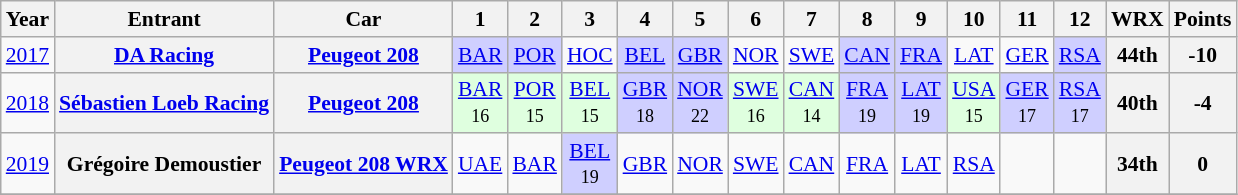<table class="wikitable" border="1" style="text-align:center; font-size:90%;">
<tr valign="top">
<th>Year</th>
<th>Entrant</th>
<th>Car</th>
<th>1</th>
<th>2</th>
<th>3</th>
<th>4</th>
<th>5</th>
<th>6</th>
<th>7</th>
<th>8</th>
<th>9</th>
<th>10</th>
<th>11</th>
<th>12</th>
<th>WRX</th>
<th>Points</th>
</tr>
<tr>
<td><a href='#'>2017</a></td>
<th><a href='#'>DA Racing</a></th>
<th><a href='#'>Peugeot 208</a></th>
<td style="background:#CFCFFF;"><a href='#'>BAR</a><br></td>
<td style="background:#CFCFFF;"><a href='#'>POR</a><br></td>
<td><a href='#'>HOC</a></td>
<td style="background:#CFCFFF;"><a href='#'>BEL</a><br></td>
<td style="background:#CFCFFF;"><a href='#'>GBR</a><br></td>
<td><a href='#'>NOR</a></td>
<td><a href='#'>SWE</a></td>
<td style="background:#CFCFFF;"><a href='#'>CAN</a><br></td>
<td style="background:#CFCFFF;"><a href='#'>FRA</a><br></td>
<td><a href='#'>LAT</a></td>
<td><a href='#'>GER</a></td>
<td style="background:#CFCFFF;"><a href='#'>RSA</a><br></td>
<th>44th</th>
<th>-10</th>
</tr>
<tr>
<td><a href='#'>2018</a></td>
<th><a href='#'>Sébastien Loeb Racing</a></th>
<th><a href='#'>Peugeot 208</a></th>
<td style="background:#DFFFDF;"><a href='#'>BAR</a><br><small>16</small></td>
<td style="background:#DFFFDF;"><a href='#'>POR</a><br><small>15</small></td>
<td style="background:#DFFFDF;"><a href='#'>BEL</a><br><small>15</small></td>
<td style="background:#CFCFFF;"><a href='#'>GBR</a><br><small>18</small></td>
<td style="background:#CFCFFF;"><a href='#'>NOR</a><br><small>22</small></td>
<td style="background:#DFFFDF;"><a href='#'>SWE</a><br><small>16</small></td>
<td style="background:#DFFFDF;"><a href='#'>CAN</a><br><small>14</small></td>
<td style="background:#CFCFFF;"><a href='#'>FRA</a><br><small>19</small></td>
<td style="background:#CFCFFF;"><a href='#'>LAT</a><br><small>19</small></td>
<td style="background:#DFFFDF;"><a href='#'>USA</a><br><small>15</small></td>
<td style="background:#CFCFFF;"><a href='#'>GER</a><br><small>17</small></td>
<td style="background:#CFCFFF;"><a href='#'>RSA</a><br><small>17</small></td>
<th>40th</th>
<th>-4</th>
</tr>
<tr>
<td><a href='#'>2019</a></td>
<th>Grégoire Demoustier</th>
<th><a href='#'>Peugeot 208 WRX</a></th>
<td><a href='#'>UAE</a></td>
<td><a href='#'>BAR</a></td>
<td style="background:#CFCFFF;"><a href='#'>BEL</a><br><small>19</small></td>
<td><a href='#'>GBR</a></td>
<td><a href='#'>NOR</a></td>
<td><a href='#'>SWE</a></td>
<td><a href='#'>CAN</a></td>
<td><a href='#'>FRA</a></td>
<td><a href='#'>LAT</a></td>
<td><a href='#'>RSA</a></td>
<td></td>
<td></td>
<th>34th</th>
<th>0</th>
</tr>
<tr>
</tr>
</table>
